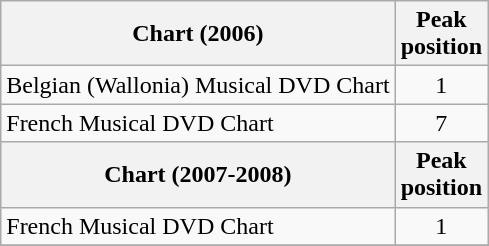<table class="wikitable sortable">
<tr>
<th align="left">Chart (2006)</th>
<th align="center">Peak<br>position</th>
</tr>
<tr>
<td>Belgian (Wallonia) Musical DVD Chart</td>
<td align="center">1</td>
</tr>
<tr>
<td align="left">French Musical DVD Chart</td>
<td align="center">7</td>
</tr>
<tr>
<th align="left">Chart (2007-2008)</th>
<th align="center">Peak<br>position</th>
</tr>
<tr>
<td align="left">French Musical DVD Chart</td>
<td align="center">1</td>
</tr>
<tr>
</tr>
</table>
